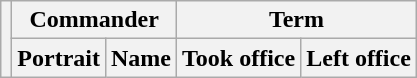<table class="wikitable sortable" style="text-align:center;">
<tr>
<th rowspan="2"></th>
<th colspan="2">Commander</th>
<th colspan="2">Term</th>
</tr>
<tr>
<th>Portrait</th>
<th>Name</th>
<th>Took office</th>
<th>Left office<br>
</th>
</tr>
</table>
